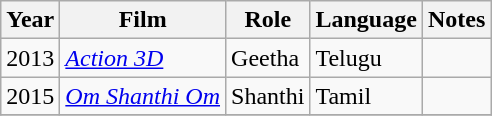<table class="wikitable">
<tr>
<th>Year</th>
<th>Film</th>
<th>Role</th>
<th>Language</th>
<th>Notes</th>
</tr>
<tr>
<td>2013</td>
<td><em><a href='#'>Action 3D</a></em></td>
<td>Geetha</td>
<td>Telugu</td>
<td></td>
</tr>
<tr>
<td>2015</td>
<td><em><a href='#'>Om Shanthi Om</a></em></td>
<td>Shanthi</td>
<td>Tamil</td>
<td></td>
</tr>
<tr>
</tr>
</table>
